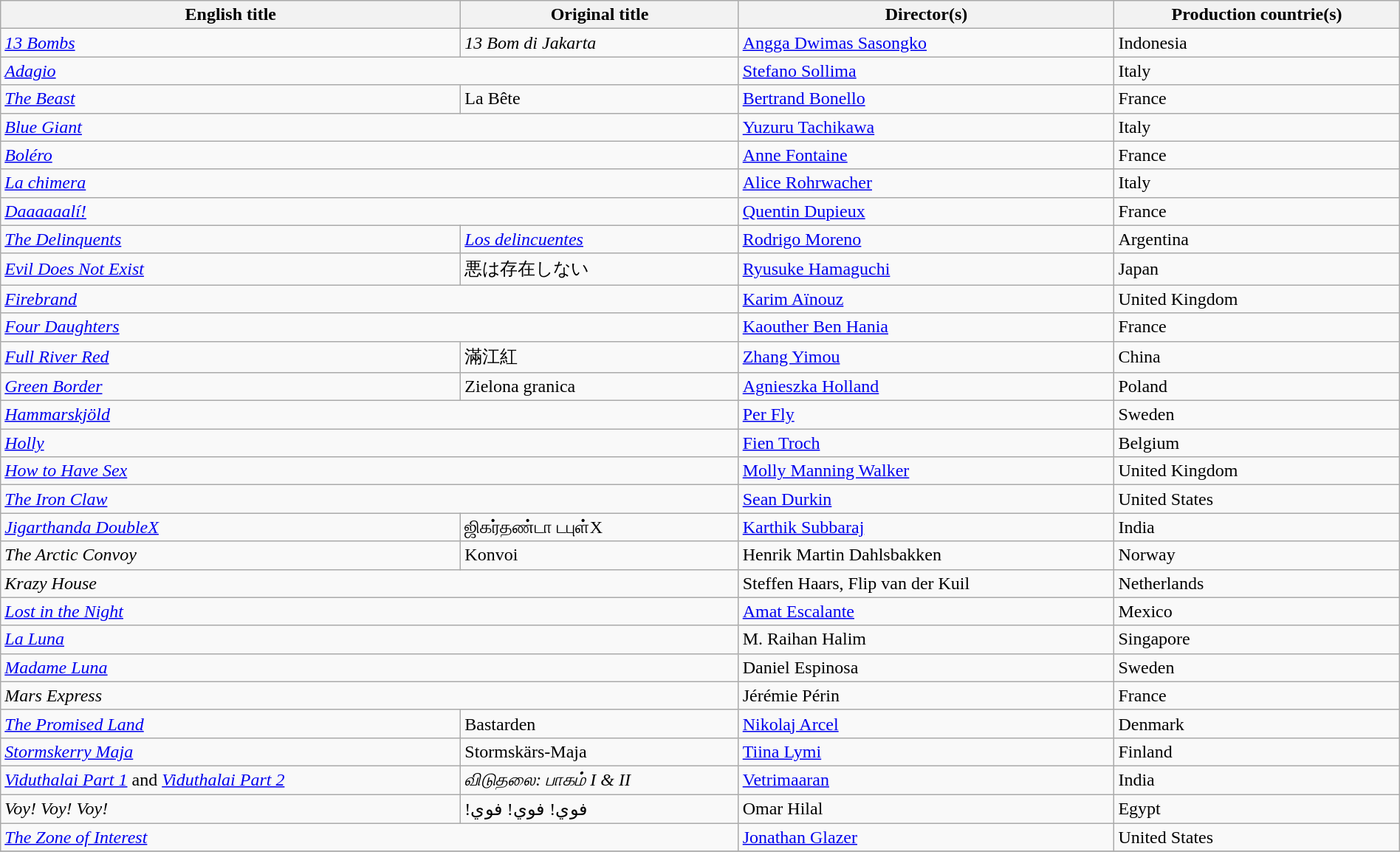<table class="sortable wikitable" style="width:100%; margin-bottom:4px" cellpadding="5">
<tr>
<th scope="col">English title</th>
<th scope="col">Original title</th>
<th scope="col">Director(s)</th>
<th scope="col">Production countrie(s)</th>
</tr>
<tr>
<td><em><a href='#'>13 Bombs</a></em></td>
<td><em>13 Bom di Jakarta</em></td>
<td><a href='#'>Angga Dwimas Sasongko</a></td>
<td>Indonesia</td>
</tr>
<tr>
<td colspan=2><em><a href='#'>Adagio</a></em></td>
<td><a href='#'>Stefano Sollima</a></td>
<td>Italy</td>
</tr>
<tr>
<td><em><a href='#'>The Beast</a></em></td>
<td>La Bête</td>
<td><a href='#'>Bertrand Bonello</a></td>
<td>France</td>
</tr>
<tr>
<td colspan=2><em><a href='#'>Blue Giant</a></em></td>
<td><a href='#'>Yuzuru Tachikawa</a></td>
<td>Italy</td>
</tr>
<tr>
<td colspan=2><em><a href='#'>Boléro</a></em></td>
<td><a href='#'>Anne Fontaine</a></td>
<td>France</td>
</tr>
<tr>
<td colspan=2><em><a href='#'>La chimera</a></em></td>
<td><a href='#'>Alice Rohrwacher</a></td>
<td>Italy</td>
</tr>
<tr>
<td colspan=2><em><a href='#'>Daaaaaalí!</a></em></td>
<td><a href='#'>Quentin Dupieux</a></td>
<td>France</td>
</tr>
<tr>
<td><em><a href='#'>The Delinquents</a></em></td>
<td><em><a href='#'>Los delincuentes</a></em></td>
<td><a href='#'>Rodrigo Moreno</a></td>
<td>Argentina</td>
</tr>
<tr>
<td><em><a href='#'>Evil Does Not Exist</a></em></td>
<td>悪は存在しない</td>
<td><a href='#'>Ryusuke Hamaguchi</a></td>
<td>Japan</td>
</tr>
<tr>
<td colspan=2><em><a href='#'>Firebrand</a></em></td>
<td><a href='#'>Karim Aïnouz</a></td>
<td>United Kingdom</td>
</tr>
<tr>
<td colspan=2><em><a href='#'>Four Daughters</a></em></td>
<td><a href='#'>Kaouther Ben Hania</a></td>
<td>France</td>
</tr>
<tr>
<td><em><a href='#'>Full River Red</a></em></td>
<td>滿江紅</td>
<td><a href='#'>Zhang Yimou</a></td>
<td>China</td>
</tr>
<tr>
<td><em><a href='#'>Green Border</a></em></td>
<td>Zielona granica</td>
<td><a href='#'>Agnieszka Holland</a></td>
<td>Poland</td>
</tr>
<tr>
<td colspan=2><em><a href='#'>Hammarskjöld</a></em></td>
<td><a href='#'>Per Fly</a></td>
<td>Sweden</td>
</tr>
<tr>
<td colspan=2><em><a href='#'>Holly</a></em></td>
<td><a href='#'>Fien Troch</a></td>
<td>Belgium</td>
</tr>
<tr>
<td colspan=2><em><a href='#'>How to Have Sex</a></em></td>
<td><a href='#'>Molly Manning Walker</a></td>
<td>United Kingdom</td>
</tr>
<tr>
<td colspan=2><em><a href='#'>The Iron Claw</a></em></td>
<td><a href='#'>Sean Durkin</a></td>
<td>United States</td>
</tr>
<tr>
<td><em><a href='#'>Jigarthanda DoubleX</a></em></td>
<td>ஜிகர்தண்டா டபுள்X</td>
<td><a href='#'>Karthik Subbaraj</a></td>
<td>India</td>
</tr>
<tr>
<td><em>The Arctic Convoy</em></td>
<td>Konvoi</td>
<td>Henrik Martin Dahlsbakken</td>
<td>Norway</td>
</tr>
<tr>
<td colspan=2><em>Krazy House</em></td>
<td>Steffen Haars, Flip van der Kuil</td>
<td>Netherlands</td>
</tr>
<tr>
<td colspan=2><em><a href='#'>Lost in the Night</a></em></td>
<td><a href='#'>Amat Escalante</a></td>
<td>Mexico</td>
</tr>
<tr>
<td colspan=2><em><a href='#'>La Luna</a></em></td>
<td>M. Raihan Halim</td>
<td>Singapore</td>
</tr>
<tr>
<td colspan=2><em><a href='#'>Madame Luna</a></em></td>
<td>Daniel Espinosa</td>
<td>Sweden</td>
</tr>
<tr>
<td colspan=2><em>Mars Express</em></td>
<td>Jérémie Périn</td>
<td>France</td>
</tr>
<tr>
<td><em><a href='#'>The Promised Land</a></em></td>
<td>Bastarden</td>
<td><a href='#'>Nikolaj Arcel</a></td>
<td>Denmark</td>
</tr>
<tr>
<td><em><a href='#'>Stormskerry Maja</a></em></td>
<td>Stormskärs-Maja</td>
<td><a href='#'>Tiina Lymi</a></td>
<td>Finland</td>
</tr>
<tr>
<td><em><a href='#'>Viduthalai Part 1</a></em> and <em><a href='#'>Viduthalai Part 2</a></em></td>
<td><em>விடுதலை: பாகம் I & II</em></td>
<td><a href='#'>Vetrimaaran</a></td>
<td>India</td>
</tr>
<tr>
<td><em>Voy! Voy! Voy!</em></td>
<td>!فوي! فوي! فوي</td>
<td>Omar Hilal</td>
<td>Egypt</td>
</tr>
<tr>
<td colspan=2><em><a href='#'>The Zone of Interest</a></em></td>
<td><a href='#'>Jonathan Glazer</a></td>
<td>United States</td>
</tr>
<tr>
</tr>
</table>
